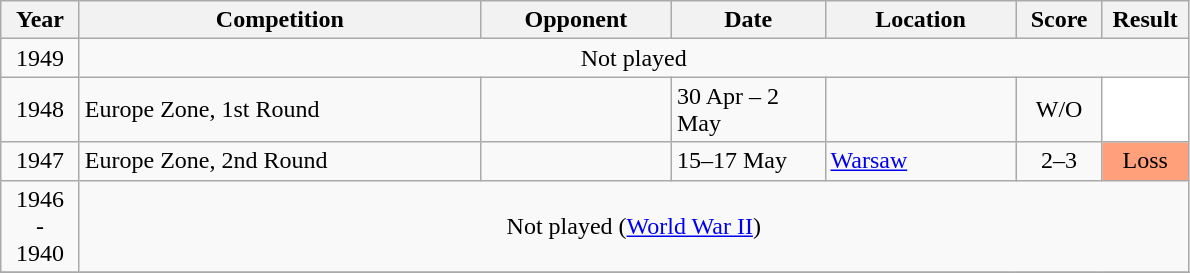<table class="wikitable collapsible collapsed">
<tr>
<th width="45">Year</th>
<th width="260">Competition</th>
<th width="120">Opponent</th>
<th width="95">Date</th>
<th width="120">Location</th>
<th width="50">Score</th>
<th width="50">Result</th>
</tr>
<tr>
<td align="center" rowspan="1">1949</td>
<td align="center" colspan="6">Not played</td>
</tr>
<tr>
<td align="center" rowspan="1">1948</td>
<td>Europe Zone, 1st Round</td>
<td></td>
<td>30 Apr – 2 May</td>
<td></td>
<td align="center">W/O</td>
<td align="center" bgcolor="#FFFFFF"></td>
</tr>
<tr>
<td align="center" rowspan="1">1947</td>
<td>Europe Zone, 2nd Round</td>
<td></td>
<td>15–17 May</td>
<td><a href='#'>Warsaw</a> </td>
<td align="center">2–3</td>
<td align="center" bgcolor="#FFA07A">Loss</td>
</tr>
<tr>
<td align="center" rowspan="1">1946<br>-<br>1940</td>
<td align="center" colspan="6">Not played (<a href='#'>World War II</a>)</td>
</tr>
<tr>
</tr>
</table>
